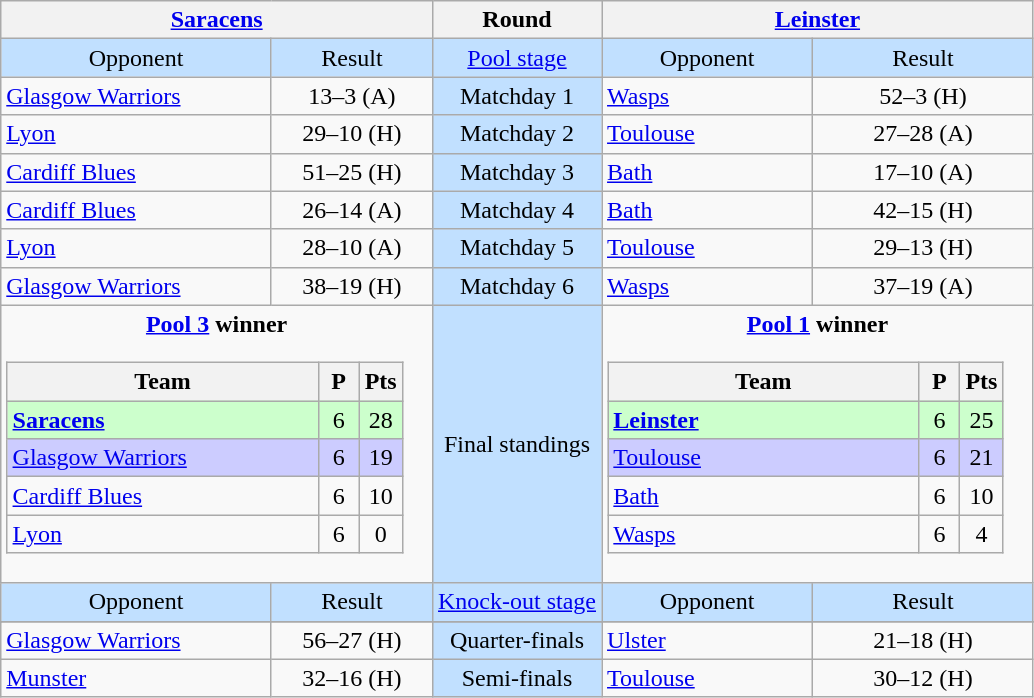<table class="wikitable" style="text-align:center">
<tr>
<th colspan=2> <a href='#'>Saracens</a></th>
<th>Round</th>
<th colspan=2> <a href='#'>Leinster</a></th>
</tr>
<tr style="background:#c1e0ff">
<td>Opponent</td>
<td>Result</td>
<td><a href='#'>Pool stage</a></td>
<td>Opponent</td>
<td>Result</td>
</tr>
<tr>
<td align=left> <a href='#'>Glasgow Warriors</a></td>
<td>13–3 (A)</td>
<td style="background:#c1e0ff">Matchday 1</td>
<td align=left> <a href='#'>Wasps</a></td>
<td>52–3 (H)</td>
</tr>
<tr>
<td align=left> <a href='#'>Lyon</a></td>
<td>29–10 (H)</td>
<td style="background:#c1e0ff">Matchday 2</td>
<td align=left> <a href='#'>Toulouse</a></td>
<td>27–28 (A)</td>
</tr>
<tr>
<td align=left> <a href='#'>Cardiff Blues</a></td>
<td>51–25 (H)</td>
<td style="background:#c1e0ff">Matchday 3</td>
<td align=left> <a href='#'>Bath</a></td>
<td>17–10 (A)</td>
</tr>
<tr>
<td align=left> <a href='#'>Cardiff Blues</a></td>
<td>26–14 (A)</td>
<td style="background:#c1e0ff">Matchday 4</td>
<td align=left> <a href='#'>Bath</a></td>
<td>42–15 (H)</td>
</tr>
<tr>
<td align=left> <a href='#'>Lyon</a></td>
<td>28–10 (A)</td>
<td style="background:#c1e0ff">Matchday 5</td>
<td align=left> <a href='#'>Toulouse</a></td>
<td>29–13 (H)</td>
</tr>
<tr>
<td align=left> <a href='#'>Glasgow Warriors</a></td>
<td>38–19 (H)</td>
<td style="background:#c1e0ff">Matchday 6</td>
<td align=left> <a href='#'>Wasps</a></td>
<td>37–19 (A)</td>
</tr>
<tr>
<td colspan=2 valign=top><strong><a href='#'>Pool 3</a> winner</strong><br><table class="wikitable" style="text-align: center;">
<tr>
<th style="width:200px;">Team</th>
<th width="20">P</th>
<th width="20">Pts</th>
</tr>
<tr style="background-color:#ccffcc">
<td style="text-align:left;"> <strong><a href='#'>Saracens</a></strong></td>
<td>6</td>
<td>28</td>
</tr>
<tr style="background-color:#ccccff">
<td style="text-align:left;"> <a href='#'>Glasgow Warriors</a></td>
<td>6</td>
<td>19</td>
</tr>
<tr>
<td style="text-align:left;"> <a href='#'>Cardiff Blues</a></td>
<td>6</td>
<td>10</td>
</tr>
<tr>
<td style="text-align:left;"> <a href='#'>Lyon</a></td>
<td>6</td>
<td>0</td>
</tr>
</table>
</td>
<td style="background:#c1e0ff">Final standings</td>
<td colspan=2 valign=top><strong><a href='#'>Pool 1</a> winner</strong><br><table class="wikitable" style="text-align: center;">
<tr>
<th style="width:200px;">Team</th>
<th width="20">P</th>
<th width="20">Pts</th>
</tr>
<tr style="background-color:#ccffcc">
<td style="text-align:left;"> <strong><a href='#'>Leinster</a></strong></td>
<td>6</td>
<td>25</td>
</tr>
<tr bgcolor="#ccccff">
<td style="text-align:left;"> <a href='#'>Toulouse</a></td>
<td>6</td>
<td>21</td>
</tr>
<tr>
<td style="text-align:left;"> <a href='#'>Bath</a></td>
<td>6</td>
<td>10</td>
</tr>
<tr>
<td style="text-align:left;"> <a href='#'>Wasps</a></td>
<td>6</td>
<td>4</td>
</tr>
</table>
</td>
</tr>
<tr style="background:#c1e0ff">
<td>Opponent</td>
<td>Result</td>
<td><a href='#'>Knock-out stage</a></td>
<td>Opponent</td>
<td>Result</td>
</tr>
<tr>
</tr>
<tr>
<td align=left> <a href='#'>Glasgow Warriors</a></td>
<td>56–27 (H)</td>
<td style="background:#c1e0ff">Quarter-finals</td>
<td align=left> <a href='#'>Ulster</a></td>
<td>21–18 (H)</td>
</tr>
<tr>
<td align=left> <a href='#'>Munster</a></td>
<td>32–16 (H)</td>
<td style="background:#c1e0ff">Semi-finals</td>
<td align=left> <a href='#'>Toulouse</a></td>
<td>30–12 (H)</td>
</tr>
</table>
